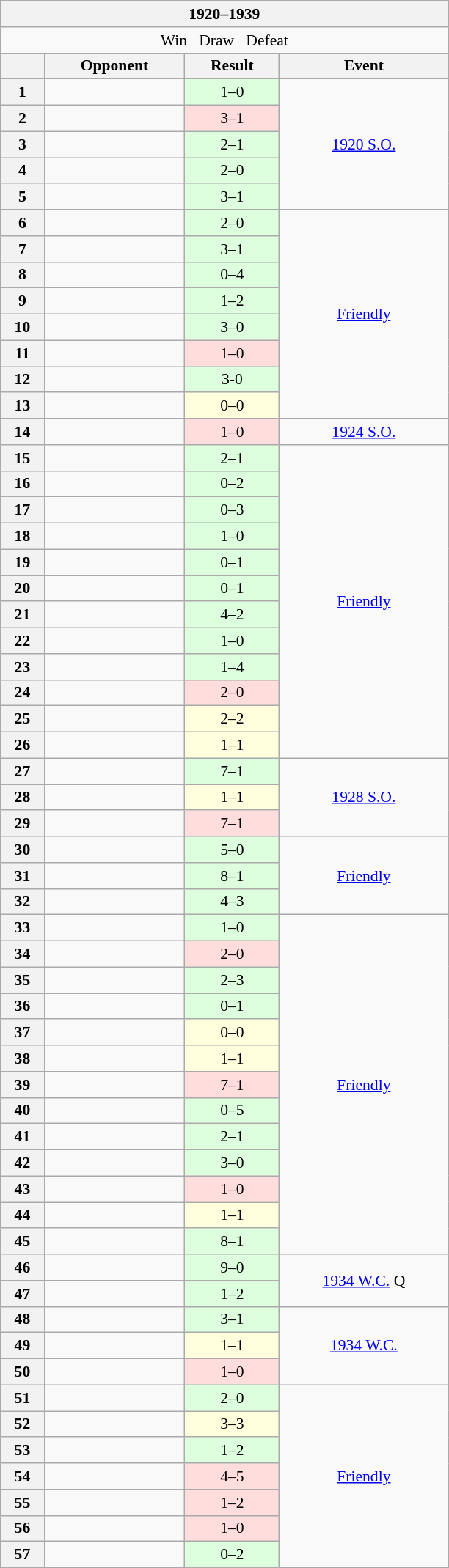<table class="wikitable collapsible collapsed" style="font-size: 90%">
<tr>
<th colspan="4" style="width:400px;">1920–1939</th>
</tr>
<tr>
<td style="text-align:center;" colspan="4"> Win   Draw   Defeat</td>
</tr>
<tr>
<th></th>
<th>Opponent</th>
<th>Result</th>
<th>Event</th>
</tr>
<tr>
<th>1</th>
<td></td>
<td style="background:#dfd; text-align:center;">1–0</td>
<td rowspan="5" style="text-align:center;"> <a href='#'>1920 S.O.</a></td>
</tr>
<tr>
<th>2</th>
<td></td>
<td style="background:#fdd; text-align:center;">3–1</td>
</tr>
<tr>
<th>3</th>
<td></td>
<td style="background:#dfd; text-align:center;">2–1</td>
</tr>
<tr>
<th>4</th>
<td></td>
<td style="background:#dfd; text-align:center;">2–0</td>
</tr>
<tr>
<th>5</th>
<td></td>
<td style="background:#dfd; text-align:center;">3–1</td>
</tr>
<tr>
<th>6</th>
<td></td>
<td style="background:#dfd; text-align:center;">2–0</td>
<td rowspan="8" style="text-align:center;"><a href='#'>Friendly</a></td>
</tr>
<tr>
<th>7</th>
<td></td>
<td style="background:#dfd; text-align:center;">3–1</td>
</tr>
<tr>
<th>8</th>
<td></td>
<td style="background:#dfd; text-align:center;">0–4</td>
</tr>
<tr>
<th>9</th>
<td></td>
<td style="background:#dfd; text-align:center;">1–2</td>
</tr>
<tr>
<th>10</th>
<td></td>
<td style="background:#dfd; text-align:center;">3–0</td>
</tr>
<tr>
<th>11</th>
<td></td>
<td style="background:#fdd; text-align:center;">1–0</td>
</tr>
<tr>
<th>12</th>
<td></td>
<td style="background:#dfd; text-align:center;">3-0</td>
</tr>
<tr>
<th>13</th>
<td></td>
<td style="background:#ffd; text-align:center;">0–0</td>
</tr>
<tr>
<th>14</th>
<td></td>
<td style="background:#fdd; text-align:center;">1–0</td>
<td style="text-align:center;"> <a href='#'>1924 S.O.</a></td>
</tr>
<tr>
<th>15</th>
<td></td>
<td style="background:#dfd; text-align:center;">2–1</td>
<td rowspan="12" style="text-align:center;"><a href='#'>Friendly</a></td>
</tr>
<tr>
<th>16</th>
<td></td>
<td style="background:#dfd; text-align:center;">0–2</td>
</tr>
<tr>
<th>17</th>
<td></td>
<td style="background:#dfd; text-align:center;">0–3</td>
</tr>
<tr>
<th>18</th>
<td></td>
<td style="background:#dfd; text-align:center;">1–0</td>
</tr>
<tr>
<th>19</th>
<td></td>
<td style="background:#dfd; text-align:center;">0–1</td>
</tr>
<tr>
<th>20</th>
<td></td>
<td style="background:#dfd; text-align:center;">0–1</td>
</tr>
<tr>
<th>21</th>
<td></td>
<td style="background:#dfd; text-align:center;">4–2</td>
</tr>
<tr>
<th>22</th>
<td></td>
<td style="background:#dfd; text-align:center;">1–0</td>
</tr>
<tr>
<th>23</th>
<td></td>
<td style="background:#dfd; text-align:center;">1–4</td>
</tr>
<tr>
<th>24</th>
<td></td>
<td style="background:#fdd; text-align:center;">2–0</td>
</tr>
<tr>
<th>25</th>
<td></td>
<td style="background:#ffd; text-align:center;">2–2</td>
</tr>
<tr>
<th>26</th>
<td></td>
<td style="background:#ffd; text-align:center;">1–1</td>
</tr>
<tr>
<th>27</th>
<td></td>
<td style="background:#dfd; text-align:center;">7–1</td>
<td rowspan="3" style="text-align:center;"> <a href='#'>1928 S.O.</a></td>
</tr>
<tr>
<th>28</th>
<td></td>
<td style="background:#ffd; text-align:center;">1–1</td>
</tr>
<tr>
<th>29</th>
<td></td>
<td style="background:#fdd; text-align:center;">7–1</td>
</tr>
<tr>
<th>30</th>
<td></td>
<td style="background:#dfd; text-align:center;">5–0</td>
<td rowspan="3" style="text-align:center;"><a href='#'>Friendly</a></td>
</tr>
<tr>
<th>31</th>
<td></td>
<td style="background:#dfd; text-align:center;">8–1</td>
</tr>
<tr>
<th>32</th>
<td></td>
<td style="background:#dfd; text-align:center;">4–3</td>
</tr>
<tr>
<th>33</th>
<td></td>
<td style="background:#dfd; text-align:center;">1–0</td>
<td rowspan="13" style="text-align:center;"><a href='#'>Friendly</a></td>
</tr>
<tr>
<th>34</th>
<td></td>
<td style="background:#fdd; text-align:center;">2–0</td>
</tr>
<tr>
<th>35</th>
<td></td>
<td style="background:#dfd; text-align:center;">2–3</td>
</tr>
<tr>
<th>36</th>
<td></td>
<td style="background:#dfd; text-align:center;">0–1</td>
</tr>
<tr>
<th>37</th>
<td></td>
<td style="background:#ffd; text-align:center;">0–0</td>
</tr>
<tr>
<th>38</th>
<td></td>
<td style="background:#ffd; text-align:center;">1–1</td>
</tr>
<tr>
<th>39</th>
<td></td>
<td style="background:#fdd; text-align:center;">7–1</td>
</tr>
<tr>
<th>40</th>
<td></td>
<td style="background:#dfd; text-align:center;">0–5</td>
</tr>
<tr>
<th>41</th>
<td></td>
<td style="background:#dfd; text-align:center;">2–1</td>
</tr>
<tr>
<th>42</th>
<td></td>
<td style="background:#dfd; text-align:center;">3–0</td>
</tr>
<tr>
<th>43</th>
<td></td>
<td style="background:#fdd; text-align:center;">1–0</td>
</tr>
<tr>
<th>44</th>
<td></td>
<td style="background:#ffd; text-align:center;">1–1</td>
</tr>
<tr>
<th>45</th>
<td></td>
<td style="background:#dfd; text-align:center;">8–1</td>
</tr>
<tr>
<th>46</th>
<td></td>
<td style="background:#dfd; text-align:center;">9–0</td>
<td rowspan="2" style="text-align:center;"> <a href='#'>1934 W.C.</a> Q</td>
</tr>
<tr>
<th>47</th>
<td></td>
<td style="background:#dfd; text-align:center;">1–2</td>
</tr>
<tr>
<th>48</th>
<td></td>
<td style="background:#dfd; text-align:center;">3–1</td>
<td rowspan="3" style="text-align:center;"> <a href='#'>1934 W.C.</a></td>
</tr>
<tr>
<th>49</th>
<td></td>
<td style="background:#ffd; text-align:center;">1–1</td>
</tr>
<tr>
<th>50</th>
<td></td>
<td style="background:#fdd; text-align:center;">1–0</td>
</tr>
<tr>
<th>51</th>
<td></td>
<td style="background:#dfd; text-align:center;">2–0</td>
<td rowspan="7" style="text-align:center;"><a href='#'>Friendly</a></td>
</tr>
<tr>
<th>52</th>
<td></td>
<td style="background:#ffd; text-align:center;">3–3</td>
</tr>
<tr>
<th>53</th>
<td></td>
<td style="background:#dfd; text-align:center;">1–2</td>
</tr>
<tr>
<th>54</th>
<td></td>
<td style="background:#fdd; text-align:center;">4–5</td>
</tr>
<tr>
<th>55</th>
<td></td>
<td style="background:#fdd; text-align:center;">1–2</td>
</tr>
<tr>
<th>56</th>
<td></td>
<td style="background:#fdd; text-align:center;">1–0</td>
</tr>
<tr>
<th>57</th>
<td></td>
<td style="background:#dfd; text-align:center;">0–2</td>
</tr>
</table>
